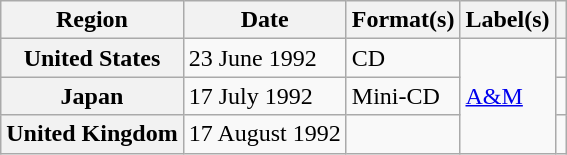<table class="wikitable plainrowheaders">
<tr>
<th scope="col">Region</th>
<th scope="col">Date</th>
<th scope="col">Format(s)</th>
<th scope="col">Label(s)</th>
<th scope="col"></th>
</tr>
<tr>
<th scope="row">United States</th>
<td>23 June 1992</td>
<td>CD</td>
<td rowspan="3"><a href='#'>A&M</a></td>
<td></td>
</tr>
<tr>
<th scope="row">Japan</th>
<td>17 July 1992</td>
<td>Mini-CD</td>
<td></td>
</tr>
<tr>
<th scope="row">United Kingdom</th>
<td>17 August 1992</td>
<td></td>
<td></td>
</tr>
</table>
